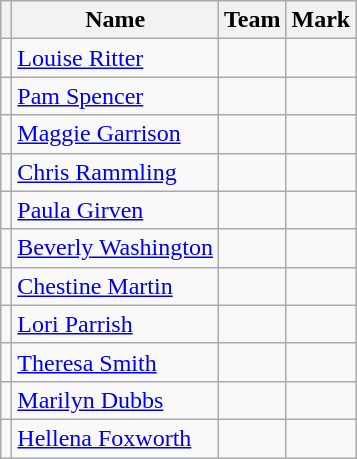<table class=wikitable>
<tr>
<th></th>
<th>Name</th>
<th>Team</th>
<th>Mark</th>
</tr>
<tr>
<td></td>
<td><a href='#'>Louise Ritter</a></td>
<td></td>
<td></td>
</tr>
<tr>
<td></td>
<td><a href='#'>Pam Spencer</a></td>
<td></td>
<td></td>
</tr>
<tr>
<td></td>
<td><a href='#'>Maggie Garrison</a></td>
<td></td>
<td></td>
</tr>
<tr>
<td></td>
<td><a href='#'>Chris Rammling</a></td>
<td></td>
<td></td>
</tr>
<tr>
<td></td>
<td><a href='#'>Paula Girven</a></td>
<td></td>
<td></td>
</tr>
<tr>
<td></td>
<td><a href='#'>Beverly Washington</a></td>
<td></td>
<td></td>
</tr>
<tr>
<td></td>
<td><a href='#'>Chestine Martin</a></td>
<td></td>
<td></td>
</tr>
<tr>
<td></td>
<td><a href='#'>Lori Parrish</a></td>
<td></td>
<td></td>
</tr>
<tr>
<td></td>
<td><a href='#'>Theresa Smith</a></td>
<td></td>
<td></td>
</tr>
<tr>
<td></td>
<td><a href='#'>Marilyn Dubbs</a></td>
<td></td>
<td></td>
</tr>
<tr>
<td></td>
<td><a href='#'>Hellena Foxworth</a></td>
<td></td>
<td></td>
</tr>
</table>
